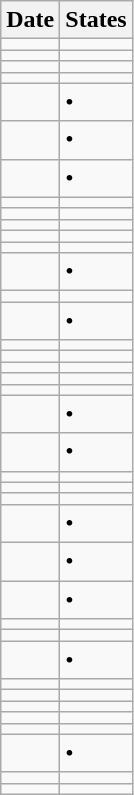<table class="wikitable mw-datatable">
<tr>
<th scope="col">Date</th>
<th scope="col">States</th>
</tr>
<tr>
<td></td>
<td></td>
</tr>
<tr>
<td></td>
<td></td>
</tr>
<tr>
<td></td>
<td></td>
</tr>
<tr>
<td></td>
<td></td>
</tr>
<tr>
<td></td>
<td> • </td>
</tr>
<tr>
<td></td>
<td> • </td>
</tr>
<tr>
<td></td>
<td> • </td>
</tr>
<tr>
<td></td>
<td></td>
</tr>
<tr>
<td></td>
<td></td>
</tr>
<tr>
<td></td>
<td></td>
</tr>
<tr>
<td></td>
<td></td>
</tr>
<tr>
<td></td>
<td></td>
</tr>
<tr>
<td></td>
<td> • </td>
</tr>
<tr>
<td></td>
<td></td>
</tr>
<tr>
<td></td>
<td> • </td>
</tr>
<tr>
<td></td>
<td></td>
</tr>
<tr>
<td></td>
<td></td>
</tr>
<tr>
<td></td>
<td></td>
</tr>
<tr>
<td></td>
<td></td>
</tr>
<tr>
<td></td>
<td></td>
</tr>
<tr>
<td></td>
<td> • </td>
</tr>
<tr>
<td></td>
<td> • </td>
</tr>
<tr>
<td></td>
<td></td>
</tr>
<tr>
<td></td>
<td></td>
</tr>
<tr>
<td></td>
<td></td>
</tr>
<tr>
<td></td>
<td> • </td>
</tr>
<tr>
<td></td>
<td> • </td>
</tr>
<tr>
<td></td>
<td> • </td>
</tr>
<tr>
<td></td>
<td></td>
</tr>
<tr>
<td></td>
<td></td>
</tr>
<tr>
<td></td>
<td> • </td>
</tr>
<tr>
<td></td>
<td></td>
</tr>
<tr>
<td></td>
<td></td>
</tr>
<tr>
<td></td>
<td></td>
</tr>
<tr>
<td></td>
<td></td>
</tr>
<tr>
<td></td>
<td></td>
</tr>
<tr>
<td></td>
<td> • </td>
</tr>
<tr>
<td></td>
<td></td>
</tr>
<tr>
<td></td>
<td></td>
</tr>
</table>
